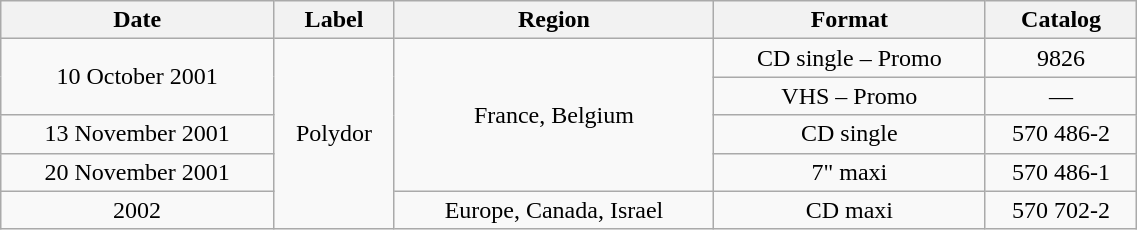<table class="wikitable" style="width:60%;">
<tr>
<th>Date</th>
<th>Label</th>
<th>Region</th>
<th>Format</th>
<th>Catalog</th>
</tr>
<tr>
<td rowspan="2" style="text-align:center;">10 October 2001</td>
<td rowspan="5" style="text-align:center;">Polydor</td>
<td rowspan="4" style="text-align:center;">France, Belgium</td>
<td align=center>CD single – Promo</td>
<td align=center>9826</td>
</tr>
<tr>
<td align=center>VHS – Promo</td>
<td align=center>—</td>
</tr>
<tr>
<td align=center>13 November 2001</td>
<td align=center>CD single</td>
<td align=center>570 486-2</td>
</tr>
<tr>
<td align=center>20 November 2001</td>
<td align=center>7" maxi</td>
<td align=center>570 486-1</td>
</tr>
<tr>
<td align=center>2002</td>
<td align=center>Europe, Canada, Israel</td>
<td align=center>CD maxi</td>
<td align=center>570 702-2</td>
</tr>
</table>
